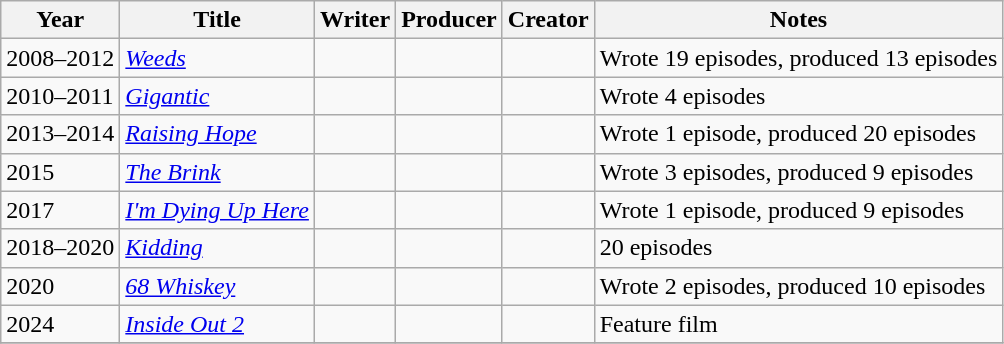<table class="wikitable">
<tr>
<th>Year</th>
<th>Title</th>
<th>Writer</th>
<th>Producer</th>
<th>Creator</th>
<th>Notes</th>
</tr>
<tr>
<td>2008–2012</td>
<td><em><a href='#'>Weeds</a></em></td>
<td></td>
<td></td>
<td></td>
<td>Wrote 19 episodes, produced 13 episodes</td>
</tr>
<tr>
<td>2010–2011</td>
<td><em><a href='#'>Gigantic</a></em></td>
<td></td>
<td></td>
<td></td>
<td>Wrote 4 episodes</td>
</tr>
<tr>
<td>2013–2014</td>
<td><em><a href='#'>Raising Hope</a></em></td>
<td></td>
<td></td>
<td></td>
<td>Wrote 1 episode, produced 20 episodes</td>
</tr>
<tr>
<td>2015</td>
<td><em><a href='#'>The Brink</a></em></td>
<td></td>
<td></td>
<td></td>
<td>Wrote 3 episodes, produced 9 episodes</td>
</tr>
<tr>
<td>2017</td>
<td><em><a href='#'>I'm Dying Up Here</a></em></td>
<td></td>
<td></td>
<td></td>
<td>Wrote 1 episode, produced 9 episodes</td>
</tr>
<tr>
<td>2018–2020</td>
<td><em><a href='#'>Kidding</a></em></td>
<td></td>
<td></td>
<td></td>
<td>20 episodes</td>
</tr>
<tr>
<td>2020</td>
<td><em><a href='#'>68 Whiskey</a></em></td>
<td></td>
<td></td>
<td></td>
<td>Wrote 2 episodes, produced 10 episodes</td>
</tr>
<tr>
<td>2024</td>
<td><em><a href='#'>Inside Out 2</a></em></td>
<td></td>
<td></td>
<td></td>
<td>Feature film</td>
</tr>
<tr>
</tr>
</table>
